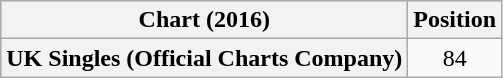<table class="wikitable plainrowheaders" style="text-align:center">
<tr>
<th scope="col">Chart (2016)</th>
<th scope="col">Position</th>
</tr>
<tr>
<th scope="row">UK Singles (Official Charts Company)</th>
<td>84</td>
</tr>
</table>
